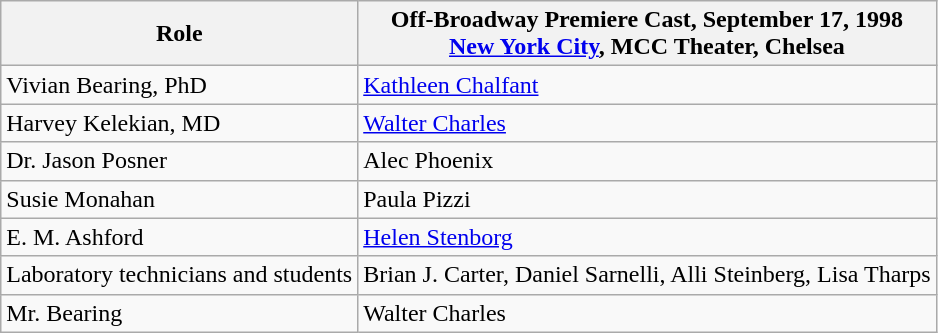<table class="wikitable">
<tr>
<th>Role</th>
<th>Off-Broadway Premiere Cast, September 17, 1998<br><a href='#'>New York City</a>, MCC Theater, Chelsea</th>
</tr>
<tr>
<td>Vivian Bearing, PhD</td>
<td><a href='#'>Kathleen Chalfant</a></td>
</tr>
<tr>
<td>Harvey Kelekian, MD</td>
<td><a href='#'>Walter Charles</a></td>
</tr>
<tr>
<td>Dr. Jason Posner</td>
<td>Alec Phoenix</td>
</tr>
<tr>
<td>Susie Monahan</td>
<td>Paula Pizzi</td>
</tr>
<tr>
<td>E. M. Ashford</td>
<td><a href='#'>Helen Stenborg</a></td>
</tr>
<tr>
<td>Laboratory technicians and students</td>
<td>Brian J. Carter, Daniel Sarnelli, Alli Steinberg, Lisa Tharps</td>
</tr>
<tr>
<td>Mr. Bearing</td>
<td>Walter Charles</td>
</tr>
</table>
